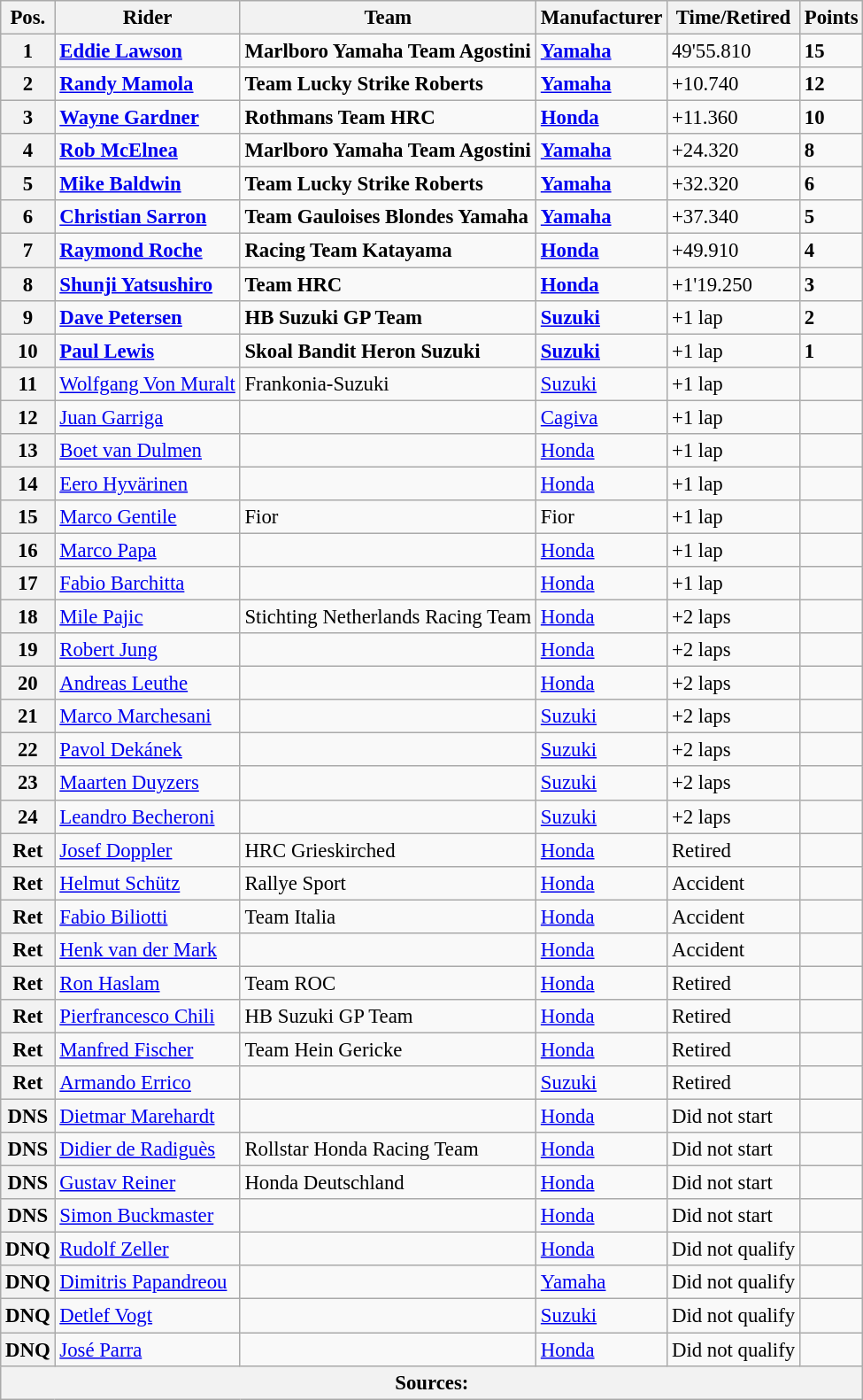<table class="wikitable" style="font-size: 95%;">
<tr>
<th>Pos.</th>
<th>Rider</th>
<th>Team</th>
<th>Manufacturer</th>
<th>Time/Retired</th>
<th>Points</th>
</tr>
<tr>
<th>1</th>
<td> <strong><a href='#'>Eddie Lawson</a></strong></td>
<td><strong>Marlboro Yamaha Team Agostini</strong></td>
<td><strong><a href='#'>Yamaha</a></strong></td>
<td>49'55.810</td>
<td><strong>15</strong></td>
</tr>
<tr>
<th>2</th>
<td> <strong><a href='#'>Randy Mamola</a></strong></td>
<td><strong>Team Lucky Strike Roberts</strong></td>
<td><strong><a href='#'>Yamaha</a></strong></td>
<td>+10.740</td>
<td><strong>12</strong></td>
</tr>
<tr>
<th>3</th>
<td> <strong><a href='#'>Wayne Gardner</a></strong></td>
<td><strong>Rothmans Team HRC</strong></td>
<td><strong><a href='#'>Honda</a></strong></td>
<td>+11.360</td>
<td><strong>10</strong></td>
</tr>
<tr>
<th>4</th>
<td> <strong><a href='#'>Rob McElnea</a></strong></td>
<td><strong>Marlboro Yamaha Team Agostini</strong></td>
<td><strong><a href='#'>Yamaha</a></strong></td>
<td>+24.320</td>
<td><strong>8</strong></td>
</tr>
<tr>
<th>5</th>
<td> <strong><a href='#'>Mike Baldwin</a></strong></td>
<td><strong>Team Lucky Strike Roberts</strong></td>
<td><strong><a href='#'>Yamaha</a></strong></td>
<td>+32.320</td>
<td><strong>6</strong></td>
</tr>
<tr>
<th>6</th>
<td> <strong><a href='#'>Christian Sarron</a></strong></td>
<td><strong>Team Gauloises Blondes Yamaha</strong></td>
<td><strong><a href='#'>Yamaha</a></strong></td>
<td>+37.340</td>
<td><strong>5</strong></td>
</tr>
<tr>
<th>7</th>
<td> <strong><a href='#'>Raymond Roche</a></strong></td>
<td><strong>Racing Team Katayama</strong></td>
<td><strong><a href='#'>Honda</a></strong></td>
<td>+49.910</td>
<td><strong>4</strong></td>
</tr>
<tr>
<th>8</th>
<td> <strong><a href='#'>Shunji Yatsushiro</a></strong></td>
<td><strong>Team HRC</strong></td>
<td><strong><a href='#'>Honda</a></strong></td>
<td>+1'19.250</td>
<td><strong>3</strong></td>
</tr>
<tr>
<th>9</th>
<td> <strong><a href='#'>Dave Petersen</a></strong></td>
<td><strong>HB Suzuki GP Team</strong></td>
<td><strong><a href='#'>Suzuki</a></strong></td>
<td>+1 lap</td>
<td><strong>2</strong></td>
</tr>
<tr>
<th>10</th>
<td> <strong><a href='#'>Paul Lewis</a></strong></td>
<td><strong>Skoal Bandit Heron Suzuki</strong></td>
<td><strong><a href='#'>Suzuki</a></strong></td>
<td>+1 lap</td>
<td><strong>1</strong></td>
</tr>
<tr>
<th>11</th>
<td> <a href='#'>Wolfgang Von Muralt</a></td>
<td>Frankonia-Suzuki</td>
<td><a href='#'>Suzuki</a></td>
<td>+1 lap</td>
<td></td>
</tr>
<tr>
<th>12</th>
<td> <a href='#'>Juan Garriga</a></td>
<td></td>
<td><a href='#'>Cagiva</a></td>
<td>+1 lap</td>
<td></td>
</tr>
<tr>
<th>13</th>
<td> <a href='#'>Boet van Dulmen</a></td>
<td></td>
<td><a href='#'>Honda</a></td>
<td>+1 lap</td>
<td></td>
</tr>
<tr>
<th>14</th>
<td> <a href='#'>Eero Hyvärinen</a></td>
<td></td>
<td><a href='#'>Honda</a></td>
<td>+1 lap</td>
<td></td>
</tr>
<tr>
<th>15</th>
<td> <a href='#'>Marco Gentile</a></td>
<td>Fior</td>
<td>Fior</td>
<td>+1 lap</td>
<td></td>
</tr>
<tr>
<th>16</th>
<td> <a href='#'>Marco Papa</a></td>
<td></td>
<td><a href='#'>Honda</a></td>
<td>+1 lap</td>
<td></td>
</tr>
<tr>
<th>17</th>
<td> <a href='#'>Fabio Barchitta</a></td>
<td></td>
<td><a href='#'>Honda</a></td>
<td>+1 lap</td>
<td></td>
</tr>
<tr>
<th>18</th>
<td> <a href='#'>Mile Pajic</a></td>
<td>Stichting Netherlands Racing Team</td>
<td><a href='#'>Honda</a></td>
<td>+2 laps</td>
<td></td>
</tr>
<tr>
<th>19</th>
<td> <a href='#'>Robert Jung</a></td>
<td></td>
<td><a href='#'>Honda</a></td>
<td>+2 laps</td>
<td></td>
</tr>
<tr>
<th>20</th>
<td> <a href='#'>Andreas Leuthe</a></td>
<td></td>
<td><a href='#'>Honda</a></td>
<td>+2 laps</td>
<td></td>
</tr>
<tr>
<th>21</th>
<td> <a href='#'>Marco Marchesani</a></td>
<td></td>
<td><a href='#'>Suzuki</a></td>
<td>+2 laps</td>
<td></td>
</tr>
<tr>
<th>22</th>
<td> <a href='#'>Pavol Dekánek</a></td>
<td></td>
<td><a href='#'>Suzuki</a></td>
<td>+2 laps</td>
<td></td>
</tr>
<tr>
<th>23</th>
<td> <a href='#'>Maarten Duyzers</a></td>
<td></td>
<td><a href='#'>Suzuki</a></td>
<td>+2 laps</td>
<td></td>
</tr>
<tr>
<th>24</th>
<td> <a href='#'>Leandro Becheroni</a></td>
<td></td>
<td><a href='#'>Suzuki</a></td>
<td>+2 laps</td>
<td></td>
</tr>
<tr>
<th>Ret</th>
<td> <a href='#'>Josef Doppler</a></td>
<td>HRC Grieskirched</td>
<td><a href='#'>Honda</a></td>
<td>Retired</td>
<td></td>
</tr>
<tr>
<th>Ret</th>
<td> <a href='#'>Helmut Schütz</a></td>
<td>Rallye Sport</td>
<td><a href='#'>Honda</a></td>
<td>Accident</td>
<td></td>
</tr>
<tr>
<th>Ret</th>
<td> <a href='#'>Fabio Biliotti</a></td>
<td>Team Italia</td>
<td><a href='#'>Honda</a></td>
<td>Accident</td>
<td></td>
</tr>
<tr>
<th>Ret</th>
<td> <a href='#'>Henk van der Mark</a></td>
<td></td>
<td><a href='#'>Honda</a></td>
<td>Accident</td>
<td></td>
</tr>
<tr>
<th>Ret</th>
<td> <a href='#'>Ron Haslam</a></td>
<td>Team ROC</td>
<td><a href='#'>Honda</a></td>
<td>Retired</td>
<td></td>
</tr>
<tr>
<th>Ret</th>
<td> <a href='#'>Pierfrancesco Chili</a></td>
<td>HB Suzuki GP Team</td>
<td><a href='#'>Honda</a></td>
<td>Retired</td>
<td></td>
</tr>
<tr>
<th>Ret</th>
<td> <a href='#'>Manfred Fischer</a></td>
<td>Team Hein Gericke</td>
<td><a href='#'>Honda</a></td>
<td>Retired</td>
<td></td>
</tr>
<tr>
<th>Ret</th>
<td> <a href='#'>Armando Errico</a></td>
<td></td>
<td><a href='#'>Suzuki</a></td>
<td>Retired</td>
<td></td>
</tr>
<tr>
<th>DNS</th>
<td> <a href='#'>Dietmar Marehardt</a></td>
<td></td>
<td><a href='#'>Honda</a></td>
<td>Did not start</td>
<td></td>
</tr>
<tr>
<th>DNS</th>
<td> <a href='#'>Didier de Radiguès</a></td>
<td>Rollstar Honda Racing Team</td>
<td><a href='#'>Honda</a></td>
<td>Did not start</td>
<td></td>
</tr>
<tr>
<th>DNS</th>
<td> <a href='#'>Gustav Reiner</a></td>
<td>Honda Deutschland</td>
<td><a href='#'>Honda</a></td>
<td>Did not start</td>
<td></td>
</tr>
<tr>
<th>DNS</th>
<td> <a href='#'>Simon Buckmaster</a></td>
<td></td>
<td><a href='#'>Honda</a></td>
<td>Did not start</td>
<td></td>
</tr>
<tr>
<th>DNQ</th>
<td> <a href='#'>Rudolf Zeller</a></td>
<td></td>
<td><a href='#'>Honda</a></td>
<td>Did not qualify</td>
<td></td>
</tr>
<tr>
<th>DNQ</th>
<td> <a href='#'>Dimitris Papandreou</a></td>
<td></td>
<td><a href='#'>Yamaha</a></td>
<td>Did not qualify</td>
<td></td>
</tr>
<tr>
<th>DNQ</th>
<td> <a href='#'>Detlef Vogt</a></td>
<td></td>
<td><a href='#'>Suzuki</a></td>
<td>Did not qualify</td>
<td></td>
</tr>
<tr>
<th>DNQ</th>
<td> <a href='#'>José Parra</a></td>
<td></td>
<td><a href='#'>Honda</a></td>
<td>Did not qualify</td>
<td></td>
</tr>
<tr>
<th colspan=8>Sources: </th>
</tr>
</table>
